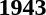<table>
<tr>
<td><strong>1943</strong><br></td>
</tr>
</table>
